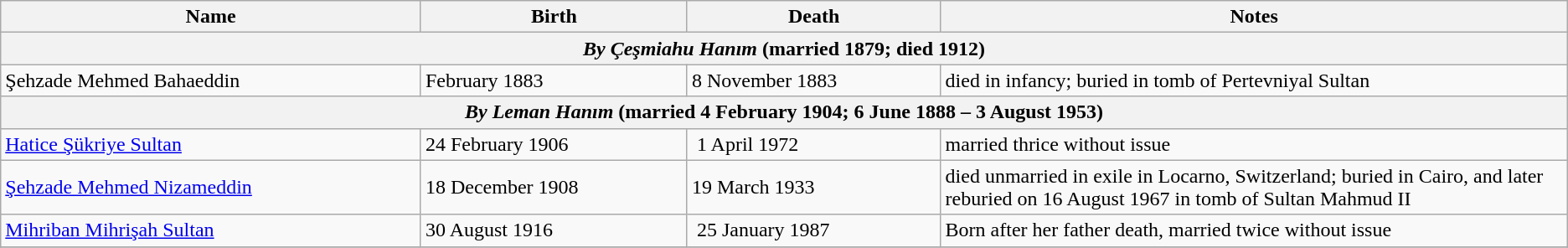<table class="wikitable">
<tr>
<th>Name</th>
<th>Birth</th>
<th>Death</th>
<th style="width:40%;">Notes</th>
</tr>
<tr>
<th colspan="4"><strong><em>By Çeşmiahu Hanım</em></strong> (married 1879; died 1912)</th>
</tr>
<tr>
<td>Şehzade Mehmed Bahaeddin</td>
<td>February 1883</td>
<td>8 November 1883</td>
<td>died in infancy; buried in tomb of Pertevniyal Sultan</td>
</tr>
<tr>
<th colspan="4"><strong><em>By Leman Hanım</em></strong> (married 4 February 1904; 6 June 1888 – 3 August 1953)</th>
</tr>
<tr>
<td><a href='#'>Hatice Şükriye Sultan</a></td>
<td>24 February 1906</td>
<td> 1 April 1972</td>
<td>married thrice without issue</td>
</tr>
<tr>
<td><a href='#'>Şehzade Mehmed Nizameddin</a></td>
<td>18 December 1908</td>
<td>19 March 1933</td>
<td>died unmarried in exile in Locarno, Switzerland; buried in Cairo, and later reburied on 16 August 1967 in tomb of Sultan Mahmud II</td>
</tr>
<tr>
<td><a href='#'>Mihriban Mihrişah Sultan</a></td>
<td>30 August 1916</td>
<td> 25 January 1987</td>
<td>Born after her father death, married twice without issue</td>
</tr>
<tr>
</tr>
</table>
